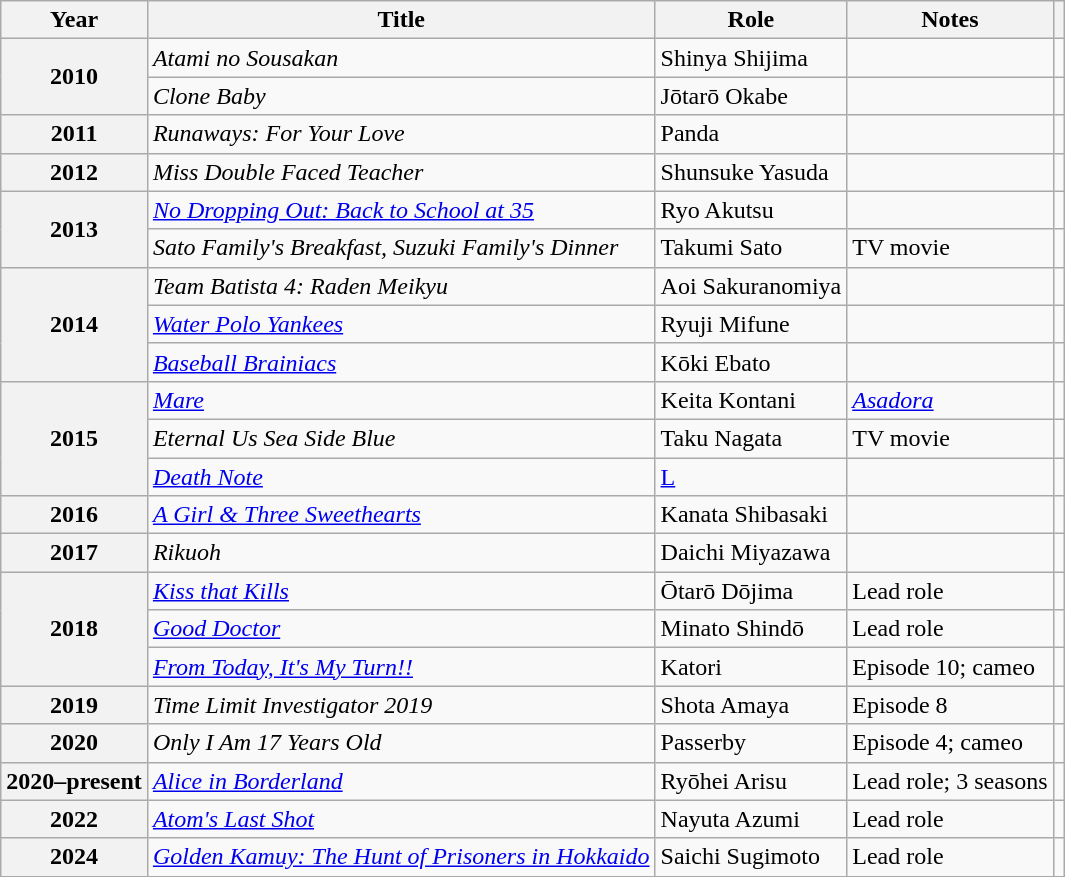<table class="wikitable plainrowheaders sortable">
<tr>
<th scope="col">Year</th>
<th scope="col">Title</th>
<th scope="col">Role</th>
<th scope="col" class="unsortable">Notes</th>
<th scope="col" class="unsortable"></th>
</tr>
<tr>
<th scope="row" rowspan="2">2010</th>
<td><em>Atami no Sousakan</em></td>
<td>Shinya Shijima</td>
<td></td>
<td style="text-align:center"></td>
</tr>
<tr>
<td><em>Clone Baby</em></td>
<td>Jōtarō Okabe</td>
<td></td>
<td style="text-align:center"></td>
</tr>
<tr>
<th scope="row">2011</th>
<td><em>Runaways: For Your Love</em></td>
<td>Panda</td>
<td></td>
<td style="text-align:center"></td>
</tr>
<tr>
<th scope="row">2012</th>
<td><em>Miss Double Faced Teacher</em></td>
<td>Shunsuke Yasuda</td>
<td></td>
<td style="text-align:center"></td>
</tr>
<tr>
<th scope="row" rowspan="2">2013</th>
<td><em><a href='#'>No Dropping Out: Back to School at 35</a></em></td>
<td>Ryo Akutsu</td>
<td></td>
<td style="text-align:center"></td>
</tr>
<tr>
<td><em>Sato Family's Breakfast, Suzuki Family's Dinner</em></td>
<td>Takumi Sato</td>
<td>TV movie</td>
<td style="text-align:center"></td>
</tr>
<tr>
<th scope="row" rowspan="3">2014</th>
<td><em>Team Batista 4: Raden Meikyu</em></td>
<td>Aoi Sakuranomiya</td>
<td></td>
<td style="text-align:center"></td>
</tr>
<tr>
<td><em><a href='#'>Water Polo Yankees</a></em></td>
<td>Ryuji Mifune</td>
<td></td>
<td style="text-align:center"></td>
</tr>
<tr>
<td><em><a href='#'>Baseball Brainiacs</a></em></td>
<td>Kōki Ebato</td>
<td></td>
<td style="text-align:center"></td>
</tr>
<tr>
<th scope="row" rowspan="3">2015</th>
<td><em><a href='#'>Mare</a></em></td>
<td>Keita Kontani</td>
<td><em><a href='#'>Asadora</a></em></td>
<td style="text-align:center"></td>
</tr>
<tr>
<td><em>Eternal Us Sea Side Blue</em></td>
<td>Taku Nagata</td>
<td>TV movie</td>
<td style="text-align:center"></td>
</tr>
<tr>
<td><em><a href='#'>Death Note</a></em></td>
<td><a href='#'>L</a></td>
<td></td>
<td style="text-align:center"></td>
</tr>
<tr>
<th scope="row">2016</th>
<td><em><a href='#'>A Girl & Three Sweethearts</a></em></td>
<td>Kanata Shibasaki</td>
<td></td>
<td style="text-align:center"></td>
</tr>
<tr>
<th scope="row">2017</th>
<td><em>Rikuoh</em></td>
<td>Daichi Miyazawa</td>
<td></td>
<td style="text-align:center"></td>
</tr>
<tr>
<th scope="row" rowspan="3">2018</th>
<td><em><a href='#'>Kiss that Kills</a></em></td>
<td>Ōtarō Dōjima</td>
<td>Lead role</td>
<td style="text-align:center"></td>
</tr>
<tr>
<td><em><a href='#'>Good Doctor</a></em></td>
<td>Minato Shindō</td>
<td>Lead role</td>
<td style="text-align:center"></td>
</tr>
<tr>
<td><em><a href='#'>From Today, It's My Turn!!</a></em></td>
<td>Katori</td>
<td>Episode 10; cameo</td>
<td style="text-align:center"></td>
</tr>
<tr>
<th scope="row">2019</th>
<td><em>Time Limit Investigator 2019</em></td>
<td>Shota Amaya</td>
<td>Episode 8</td>
<td style="text-align:center"></td>
</tr>
<tr>
<th scope="row">2020</th>
<td><em>Only I Am 17 Years Old</em></td>
<td>Passerby</td>
<td>Episode 4; cameo</td>
<td style="text-align:center"></td>
</tr>
<tr>
<th scope="row">2020–present</th>
<td><em><a href='#'>Alice in Borderland</a></em></td>
<td>Ryōhei Arisu</td>
<td>Lead role; 3 seasons</td>
<td style="text-align:center"></td>
</tr>
<tr>
<th scope="row">2022</th>
<td><em><a href='#'>Atom's Last Shot</a></em></td>
<td>Nayuta Azumi</td>
<td>Lead role</td>
<td style="text-align:center"></td>
</tr>
<tr>
<th scope="row">2024</th>
<td><em><a href='#'>Golden Kamuy: The Hunt of Prisoners in Hokkaido</a></em></td>
<td>Saichi Sugimoto</td>
<td>Lead role</td>
<td style="text-align:center"></td>
</tr>
<tr>
</tr>
</table>
